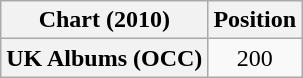<table class="wikitable plainrowheaders" style="text-align:center">
<tr>
<th scope="col">Chart (2010)</th>
<th scope="col">Position</th>
</tr>
<tr>
<th scope="row">UK Albums (OCC)</th>
<td>200</td>
</tr>
</table>
